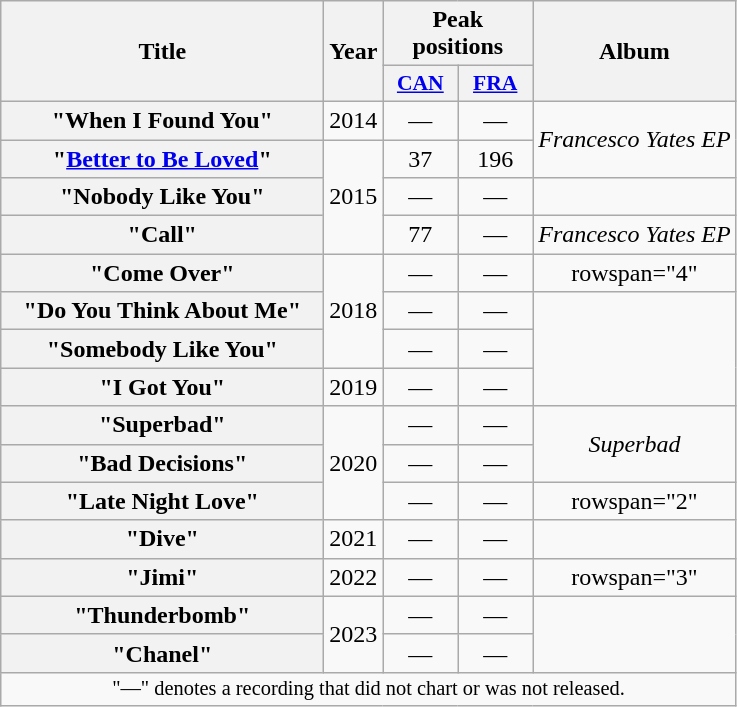<table class="wikitable plainrowheaders" style="text-align:center">
<tr>
<th rowspan="2" style="width:13em;">Title</th>
<th rowspan="2">Year</th>
<th colspan="2">Peak positions</th>
<th rowspan="2">Album</th>
</tr>
<tr>
<th scope="col" style="width:3em;font-size:90%;"><a href='#'>CAN</a><br></th>
<th scope="col" style="width:3em;font-size:90%;"><a href='#'>FRA</a><br></th>
</tr>
<tr>
<th scope="row">"When I Found You"</th>
<td>2014</td>
<td>—</td>
<td>—</td>
<td rowspan="2"><em>Francesco Yates EP</em></td>
</tr>
<tr>
<th scope="row">"<a href='#'>Better to Be Loved</a>"</th>
<td rowspan="3">2015</td>
<td>37</td>
<td>196</td>
</tr>
<tr>
<th scope="row">"Nobody Like You"</th>
<td>—</td>
<td>—</td>
<td></td>
</tr>
<tr>
<th scope="row">"Call"</th>
<td>77</td>
<td>—</td>
<td><em>Francesco Yates EP</em></td>
</tr>
<tr>
<th scope="row">"Come Over"</th>
<td rowspan="3">2018</td>
<td>—</td>
<td>—</td>
<td>rowspan="4" </td>
</tr>
<tr>
<th scope="row">"Do You Think About Me"</th>
<td>—</td>
<td>—</td>
</tr>
<tr>
<th scope="row">"Somebody Like You"</th>
<td>—</td>
<td>—</td>
</tr>
<tr>
<th scope="row">"I Got You"</th>
<td>2019</td>
<td>—</td>
<td>—</td>
</tr>
<tr>
<th scope="row">"Superbad"</th>
<td rowspan="3">2020</td>
<td>—</td>
<td>—</td>
<td rowspan="2"><em>Superbad</em></td>
</tr>
<tr>
<th scope="row">"Bad Decisions"</th>
<td>—</td>
<td>—</td>
</tr>
<tr>
<th scope="row">"Late Night Love"</th>
<td>—</td>
<td>—</td>
<td>rowspan="2" </td>
</tr>
<tr>
<th scope="row">"Dive"</th>
<td>2021</td>
<td>—</td>
<td>—</td>
</tr>
<tr>
<th scope="row">"Jimi"</th>
<td>2022</td>
<td>—</td>
<td>—</td>
<td>rowspan="3" </td>
</tr>
<tr>
<th scope="row">"Thunderbomb"</th>
<td rowspan="2">2023</td>
<td>—</td>
<td>—</td>
</tr>
<tr>
<th scope="row">"Chanel"</th>
<td>—</td>
<td>—</td>
</tr>
<tr>
<td colspan="13" style="font-size:85%">"—" denotes a recording that did not chart or was not released.</td>
</tr>
</table>
